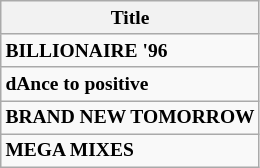<table class="wikitable" style="font-size:small;">
<tr>
<th>Title</th>
</tr>
<tr>
<td><strong>BILLIONAIRE '96</strong></td>
</tr>
<tr>
<td><strong>dAnce to positive</strong></td>
</tr>
<tr>
<td><strong>BRAND NEW TOMORROW</strong></td>
</tr>
<tr>
<td><strong>MEGA MIXES</strong></td>
</tr>
</table>
